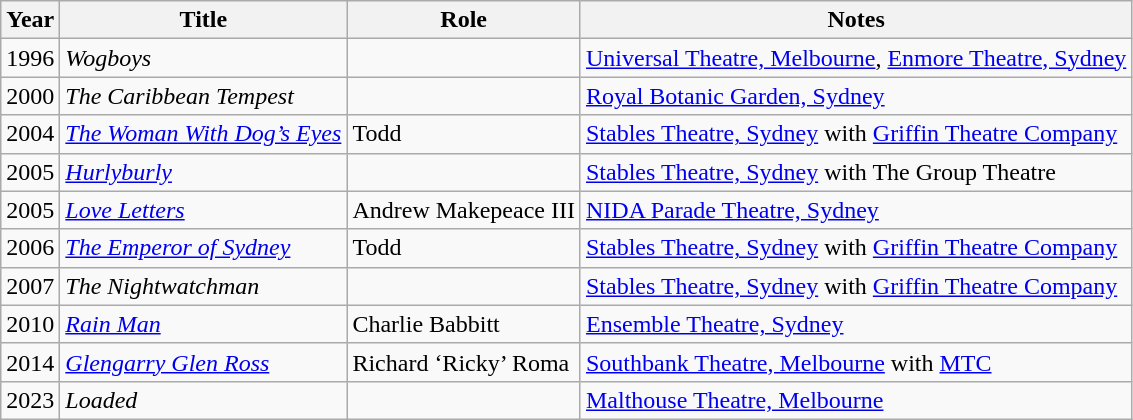<table class="wikitable sortable">
<tr>
<th>Year</th>
<th>Title</th>
<th>Role</th>
<th>Notes</th>
</tr>
<tr>
<td>1996</td>
<td><em>Wogboys</em></td>
<td></td>
<td><a href='#'>Universal Theatre, Melbourne</a>, <a href='#'>Enmore Theatre, Sydney</a></td>
</tr>
<tr>
<td>2000</td>
<td><em>The Caribbean Tempest</em></td>
<td></td>
<td><a href='#'>Royal Botanic Garden, Sydney</a></td>
</tr>
<tr>
<td>2004</td>
<td><em><a href='#'>The Woman With Dog’s Eyes</a></em></td>
<td>Todd</td>
<td><a href='#'>Stables Theatre, Sydney</a> with <a href='#'>Griffin Theatre Company</a></td>
</tr>
<tr>
<td>2005</td>
<td><em><a href='#'>Hurlyburly</a></em></td>
<td></td>
<td><a href='#'>Stables Theatre, Sydney</a> with The Group Theatre</td>
</tr>
<tr>
<td>2005</td>
<td><em><a href='#'>Love Letters</a></em></td>
<td>Andrew Makepeace III</td>
<td><a href='#'>NIDA Parade Theatre, Sydney</a></td>
</tr>
<tr>
<td>2006</td>
<td><em><a href='#'>The Emperor of Sydney</a></em></td>
<td>Todd</td>
<td><a href='#'>Stables Theatre, Sydney</a> with <a href='#'>Griffin Theatre Company</a></td>
</tr>
<tr>
<td>2007</td>
<td><em>The Nightwatchman</em></td>
<td></td>
<td><a href='#'>Stables Theatre, Sydney</a> with <a href='#'>Griffin Theatre Company</a></td>
</tr>
<tr>
<td>2010</td>
<td><em><a href='#'>Rain Man</a></em></td>
<td>Charlie Babbitt</td>
<td><a href='#'>Ensemble Theatre, Sydney</a></td>
</tr>
<tr>
<td>2014</td>
<td><em><a href='#'>Glengarry Glen Ross</a></em></td>
<td>Richard ‘Ricky’ Roma</td>
<td><a href='#'>Southbank Theatre, Melbourne</a> with <a href='#'>MTC</a></td>
</tr>
<tr>
<td>2023</td>
<td><em>Loaded</em></td>
<td></td>
<td><a href='#'>Malthouse Theatre, Melbourne</a></td>
</tr>
</table>
